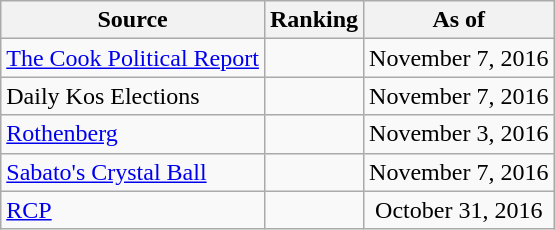<table class="wikitable" style="text-align:center">
<tr>
<th>Source</th>
<th>Ranking</th>
<th>As of</th>
</tr>
<tr>
<td align=left><a href='#'>The Cook Political Report</a></td>
<td></td>
<td>November 7, 2016</td>
</tr>
<tr>
<td align=left>Daily Kos Elections</td>
<td></td>
<td>November 7, 2016</td>
</tr>
<tr>
<td align=left><a href='#'>Rothenberg</a></td>
<td></td>
<td>November 3, 2016</td>
</tr>
<tr>
<td align=left><a href='#'>Sabato's Crystal Ball</a></td>
<td></td>
<td>November 7, 2016</td>
</tr>
<tr>
<td align="left"><a href='#'>RCP</a></td>
<td></td>
<td>October 31, 2016</td>
</tr>
</table>
